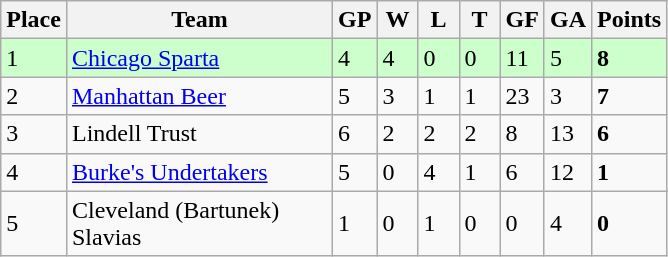<table class="wikitable">
<tr>
<th>Place</th>
<th width="170">Team</th>
<th width="20">GP</th>
<th width="20">W</th>
<th width="20">L</th>
<th width="20">T</th>
<th width="20">GF</th>
<th width="20">GA</th>
<th>Points</th>
</tr>
<tr bgcolor=#ccffcc>
<td>1</td>
<td><a href='#'>Chicago Sparta</a></td>
<td>4</td>
<td>4</td>
<td>0</td>
<td>0</td>
<td>11</td>
<td>5</td>
<td><strong>8</strong></td>
</tr>
<tr>
<td>2</td>
<td><a href='#'>Manhattan Beer</a></td>
<td>5</td>
<td>3</td>
<td>1</td>
<td>1</td>
<td>23</td>
<td>3</td>
<td><strong>7</strong></td>
</tr>
<tr>
<td>3</td>
<td>Lindell Trust</td>
<td>6</td>
<td>2</td>
<td>2</td>
<td>2</td>
<td>8</td>
<td>13</td>
<td><strong>6</strong></td>
</tr>
<tr>
<td>4</td>
<td><a href='#'>Burke's Undertakers</a></td>
<td>5</td>
<td>0</td>
<td>4</td>
<td>1</td>
<td>6</td>
<td>12</td>
<td><strong>1</strong></td>
</tr>
<tr>
<td>5</td>
<td>Cleveland (Bartunek) Slavias</td>
<td>1</td>
<td>0</td>
<td>1</td>
<td>0</td>
<td>0</td>
<td>4</td>
<td><strong>0</strong></td>
</tr>
</table>
